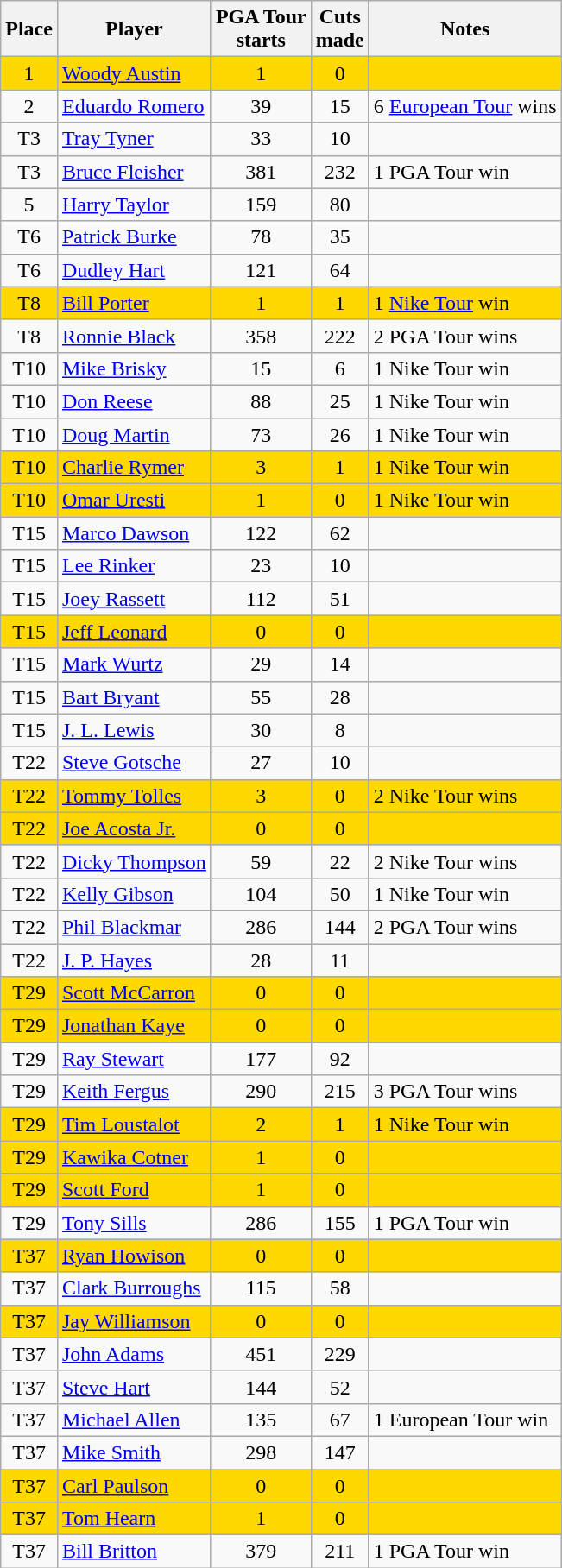<table class="wikitable sortable" style="text-align:center">
<tr>
<th>Place</th>
<th>Player</th>
<th>PGA Tour<br>starts</th>
<th>Cuts<br>made</th>
<th>Notes</th>
</tr>
<tr style="background:#FFD800;">
<td>1</td>
<td align=left> <a href='#'>Woody Austin</a></td>
<td>1</td>
<td>0</td>
<td align=left></td>
</tr>
<tr>
<td>2</td>
<td align=left> <a href='#'>Eduardo Romero</a></td>
<td>39</td>
<td>15</td>
<td align=left>6 <a href='#'>European Tour</a> wins</td>
</tr>
<tr>
<td>T3</td>
<td align=left> <a href='#'>Tray Tyner</a></td>
<td>33</td>
<td>10</td>
<td align=left></td>
</tr>
<tr>
<td>T3</td>
<td align=left> <a href='#'>Bruce Fleisher</a></td>
<td>381</td>
<td>232</td>
<td align=left>1 PGA Tour win</td>
</tr>
<tr>
<td>5</td>
<td align=left> <a href='#'>Harry Taylor</a></td>
<td>159</td>
<td>80</td>
<td align=left></td>
</tr>
<tr>
<td>T6</td>
<td align=left> <a href='#'>Patrick Burke</a></td>
<td>78</td>
<td>35</td>
<td align=left></td>
</tr>
<tr>
<td>T6</td>
<td align=left> <a href='#'>Dudley Hart</a></td>
<td>121</td>
<td>64</td>
<td align=left></td>
</tr>
<tr style="background:#FFD800;">
<td>T8</td>
<td align=left> <a href='#'>Bill Porter</a></td>
<td>1</td>
<td>1</td>
<td align=left>1 <a href='#'>Nike Tour</a> win</td>
</tr>
<tr>
<td>T8</td>
<td align=left> <a href='#'>Ronnie Black</a></td>
<td>358</td>
<td>222</td>
<td align=left>2 PGA Tour wins</td>
</tr>
<tr>
<td>T10</td>
<td align=left> <a href='#'>Mike Brisky</a></td>
<td>15</td>
<td>6</td>
<td align=left>1 Nike Tour win</td>
</tr>
<tr>
<td>T10</td>
<td align=left> <a href='#'>Don Reese</a></td>
<td>88</td>
<td>25</td>
<td align=left>1 Nike Tour win</td>
</tr>
<tr>
<td>T10</td>
<td align=left> <a href='#'>Doug Martin</a></td>
<td>73</td>
<td>26</td>
<td align=left>1 Nike Tour win</td>
</tr>
<tr style="background:#FFD800;">
<td>T10</td>
<td align=left> <a href='#'>Charlie Rymer</a></td>
<td>3</td>
<td>1</td>
<td align=left>1 Nike Tour win</td>
</tr>
<tr style="background:#FFD800;">
<td>T10</td>
<td align=left> <a href='#'>Omar Uresti</a></td>
<td>1</td>
<td>0</td>
<td align=left>1 Nike Tour win</td>
</tr>
<tr>
<td>T15</td>
<td align=left> <a href='#'>Marco Dawson</a></td>
<td>122</td>
<td>62</td>
<td align=left></td>
</tr>
<tr>
<td>T15</td>
<td align=left> <a href='#'>Lee Rinker</a></td>
<td>23</td>
<td>10</td>
<td align=left></td>
</tr>
<tr>
<td>T15</td>
<td align=left> <a href='#'>Joey Rassett</a></td>
<td>112</td>
<td>51</td>
<td align=left></td>
</tr>
<tr style="background:#FFD800;">
<td>T15</td>
<td align=left> <a href='#'>Jeff Leonard</a></td>
<td>0</td>
<td>0</td>
<td align=left></td>
</tr>
<tr>
<td>T15</td>
<td align=left> <a href='#'>Mark Wurtz</a></td>
<td>29</td>
<td>14</td>
<td align=left></td>
</tr>
<tr>
<td>T15</td>
<td align=left> <a href='#'>Bart Bryant</a></td>
<td>55</td>
<td>28</td>
<td align=left></td>
</tr>
<tr>
<td>T15</td>
<td align=left> <a href='#'>J. L. Lewis</a></td>
<td>30</td>
<td>8</td>
<td align=left></td>
</tr>
<tr>
<td>T22</td>
<td align=left> <a href='#'>Steve Gotsche</a></td>
<td>27</td>
<td>10</td>
<td align=left></td>
</tr>
<tr style="background:#FFD800;">
<td>T22</td>
<td align=left> <a href='#'>Tommy Tolles</a></td>
<td>3</td>
<td>0</td>
<td align=left>2 Nike Tour wins</td>
</tr>
<tr style="background:#FFD800;">
<td>T22</td>
<td align=left> <a href='#'>Joe Acosta Jr.</a></td>
<td>0</td>
<td>0</td>
<td align=left></td>
</tr>
<tr>
<td>T22</td>
<td align=left> <a href='#'>Dicky Thompson</a></td>
<td>59</td>
<td>22</td>
<td align=left>2 Nike Tour wins</td>
</tr>
<tr>
<td>T22</td>
<td align=left> <a href='#'>Kelly Gibson</a></td>
<td>104</td>
<td>50</td>
<td align=left>1 Nike Tour win</td>
</tr>
<tr>
<td>T22</td>
<td align=left> <a href='#'>Phil Blackmar</a></td>
<td>286</td>
<td>144</td>
<td align=left>2 PGA Tour wins</td>
</tr>
<tr>
<td>T22</td>
<td align=left> <a href='#'>J. P. Hayes</a></td>
<td>28</td>
<td>11</td>
<td align=left></td>
</tr>
<tr style="background:#FFD800;">
<td>T29</td>
<td align=left> <a href='#'>Scott McCarron</a></td>
<td>0</td>
<td>0</td>
<td align=left></td>
</tr>
<tr style="background:#FFD800;">
<td>T29</td>
<td align=left> <a href='#'>Jonathan Kaye</a></td>
<td>0</td>
<td>0</td>
<td align=left></td>
</tr>
<tr>
<td>T29</td>
<td align=left> <a href='#'>Ray Stewart</a></td>
<td>177</td>
<td>92</td>
<td align=left></td>
</tr>
<tr>
<td>T29</td>
<td align=left> <a href='#'>Keith Fergus</a></td>
<td>290</td>
<td>215</td>
<td align=left>3 PGA Tour wins</td>
</tr>
<tr style="background:#FFD800;">
<td>T29</td>
<td align=left> <a href='#'>Tim Loustalot</a></td>
<td>2</td>
<td>1</td>
<td align=left>1 Nike Tour win</td>
</tr>
<tr style="background:#FFD800;">
<td>T29</td>
<td align=left> <a href='#'>Kawika Cotner</a></td>
<td>1</td>
<td>0</td>
<td align=left></td>
</tr>
<tr style="background:#FFD800;">
<td>T29</td>
<td align=left> <a href='#'>Scott Ford</a></td>
<td>1</td>
<td>0</td>
<td align=left></td>
</tr>
<tr>
<td>T29</td>
<td align=left> <a href='#'>Tony Sills</a></td>
<td>286</td>
<td>155</td>
<td align=left>1 PGA Tour win</td>
</tr>
<tr style="background:#FFD800;">
<td>T37</td>
<td align=left> <a href='#'>Ryan Howison</a></td>
<td>0</td>
<td>0</td>
<td align=left></td>
</tr>
<tr>
<td>T37</td>
<td align=left> <a href='#'>Clark Burroughs</a></td>
<td>115</td>
<td>58</td>
<td align=left></td>
</tr>
<tr style="background:#FFD800;">
<td>T37</td>
<td align=left> <a href='#'>Jay Williamson</a></td>
<td>0</td>
<td>0</td>
<td align=left></td>
</tr>
<tr>
<td>T37</td>
<td align=left> <a href='#'>John Adams</a></td>
<td>451</td>
<td>229</td>
<td align=left></td>
</tr>
<tr>
<td>T37</td>
<td align=left> <a href='#'>Steve Hart</a></td>
<td>144</td>
<td>52</td>
<td align=left></td>
</tr>
<tr>
<td>T37</td>
<td align=left> <a href='#'>Michael Allen</a></td>
<td>135</td>
<td>67</td>
<td align=left>1 European Tour win</td>
</tr>
<tr>
<td>T37</td>
<td align=left> <a href='#'>Mike Smith</a></td>
<td>298</td>
<td>147</td>
<td align=left></td>
</tr>
<tr style="background:#FFD800;">
<td>T37</td>
<td align=left> <a href='#'>Carl Paulson</a></td>
<td>0</td>
<td>0</td>
<td align=left></td>
</tr>
<tr style="background:#FFD800;">
<td>T37</td>
<td align=left> <a href='#'>Tom Hearn</a></td>
<td>1</td>
<td>0</td>
<td align=left></td>
</tr>
<tr>
<td>T37</td>
<td align=left> <a href='#'>Bill Britton</a></td>
<td>379</td>
<td>211</td>
<td align=left>1 PGA Tour win</td>
</tr>
</table>
